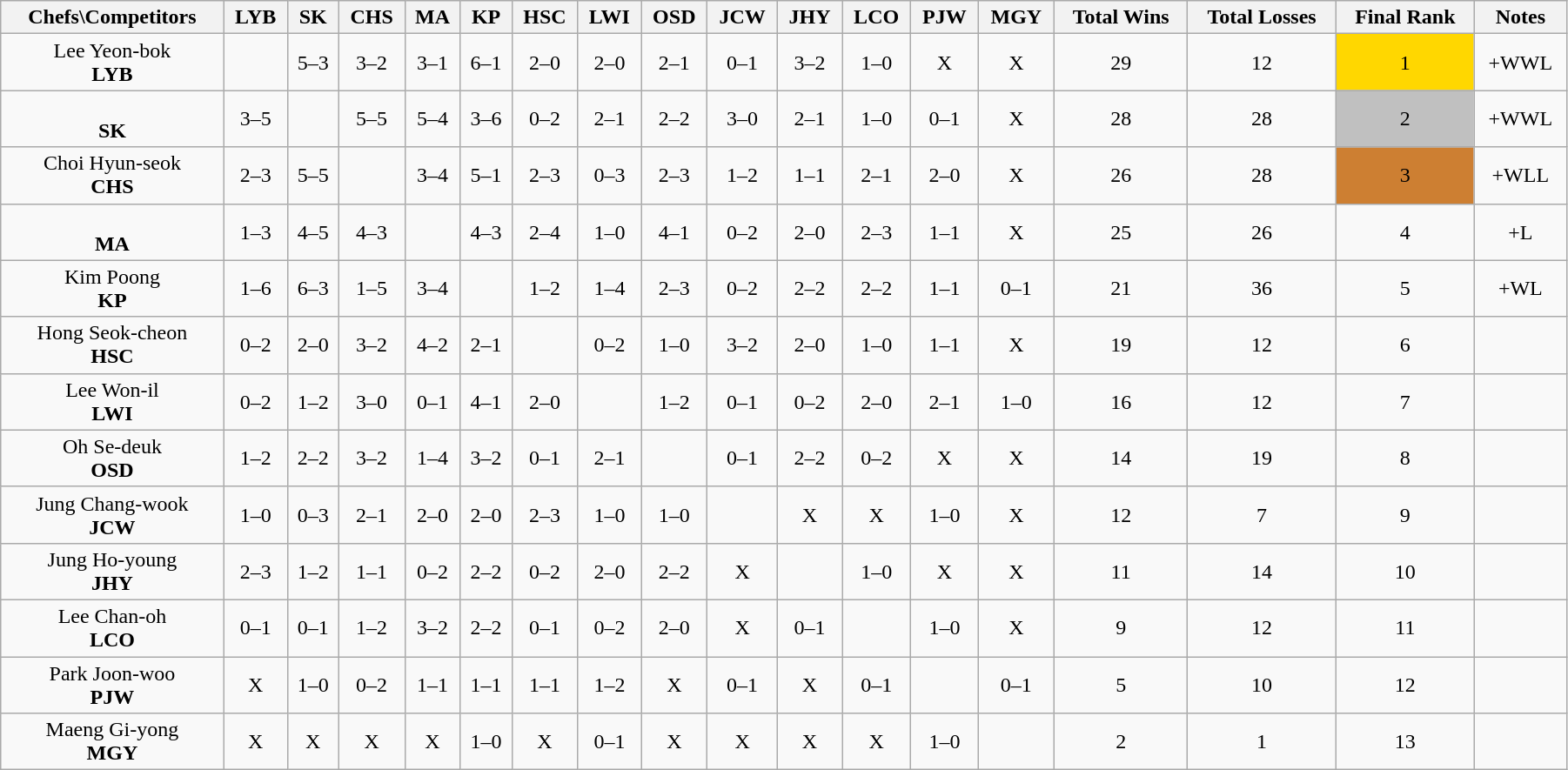<table class="wikitable sortable" style="text-align:center; width:95%;">
<tr>
<th>Chefs\Competitors</th>
<th>LYB</th>
<th>SK</th>
<th>CHS</th>
<th>MA</th>
<th>KP</th>
<th>HSC</th>
<th>LWI</th>
<th>OSD</th>
<th>JCW</th>
<th>JHY</th>
<th>LCO</th>
<th>PJW</th>
<th>MGY</th>
<th>Total Wins</th>
<th>Total Losses</th>
<th>Final Rank</th>
<th class="unsortable">Notes</th>
</tr>
<tr>
<td>Lee Yeon-bok<br><strong>LYB</strong></td>
<td></td>
<td>5–3</td>
<td>3–2</td>
<td>3–1</td>
<td>6–1</td>
<td>2–0</td>
<td>2–0</td>
<td>2–1</td>
<td>0–1</td>
<td>3–2</td>
<td>1–0</td>
<td>X</td>
<td>X</td>
<td>29</td>
<td>12</td>
<td bgcolor=gold>1</td>
<td>+WWL</td>
</tr>
<tr>
<td><br><strong>SK</strong></td>
<td>3–5</td>
<td></td>
<td>5–5</td>
<td>5–4</td>
<td>3–6</td>
<td>0–2</td>
<td>2–1</td>
<td>2–2</td>
<td>3–0</td>
<td>2–1</td>
<td>1–0</td>
<td>0–1</td>
<td>X</td>
<td>28</td>
<td>28</td>
<td bgcolor=#C0C0C0>2</td>
<td>+WWL</td>
</tr>
<tr>
<td>Choi Hyun-seok<br><strong>CHS</strong></td>
<td>2–3</td>
<td>5–5</td>
<td></td>
<td>3–4</td>
<td>5–1</td>
<td>2–3</td>
<td>0–3</td>
<td>2–3</td>
<td>1–2</td>
<td>1–1</td>
<td>2–1</td>
<td>2–0</td>
<td>X</td>
<td>26</td>
<td>28</td>
<td bgcolor=#CD7F32>3</td>
<td>+WLL</td>
</tr>
<tr>
<td><br><strong>MA</strong></td>
<td>1–3</td>
<td>4–5</td>
<td>4–3</td>
<td></td>
<td>4–3</td>
<td>2–4</td>
<td>1–0</td>
<td>4–1</td>
<td>0–2</td>
<td>2–0</td>
<td>2–3</td>
<td>1–1</td>
<td>X</td>
<td>25</td>
<td>26</td>
<td>4</td>
<td>+L</td>
</tr>
<tr>
<td>Kim Poong<br><strong>KP</strong></td>
<td>1–6</td>
<td>6–3</td>
<td>1–5</td>
<td>3–4</td>
<td></td>
<td>1–2</td>
<td>1–4</td>
<td>2–3</td>
<td>0–2</td>
<td>2–2</td>
<td>2–2</td>
<td>1–1</td>
<td>0–1</td>
<td>21</td>
<td>36</td>
<td>5</td>
<td>+WL</td>
</tr>
<tr>
<td>Hong Seok-cheon<br><strong>HSC</strong></td>
<td>0–2</td>
<td>2–0</td>
<td>3–2</td>
<td>4–2</td>
<td>2–1</td>
<td></td>
<td>0–2</td>
<td>1–0</td>
<td>3–2</td>
<td>2–0</td>
<td>1–0</td>
<td>1–1</td>
<td>X</td>
<td>19</td>
<td>12</td>
<td>6</td>
<td></td>
</tr>
<tr>
<td>Lee Won-il<br><strong>LWI</strong></td>
<td>0–2</td>
<td>1–2</td>
<td>3–0</td>
<td>0–1</td>
<td>4–1</td>
<td>2–0</td>
<td></td>
<td>1–2</td>
<td>0–1</td>
<td>0–2</td>
<td>2–0</td>
<td>2–1</td>
<td>1–0</td>
<td>16</td>
<td>12</td>
<td>7</td>
<td></td>
</tr>
<tr>
<td>Oh Se-deuk<br><strong>OSD</strong></td>
<td>1–2</td>
<td>2–2</td>
<td>3–2</td>
<td>1–4</td>
<td>3–2</td>
<td>0–1</td>
<td>2–1</td>
<td></td>
<td>0–1</td>
<td>2–2</td>
<td>0–2</td>
<td>X</td>
<td>X</td>
<td>14</td>
<td>19</td>
<td>8</td>
<td></td>
</tr>
<tr>
<td>Jung Chang-wook<br><strong>JCW</strong></td>
<td>1–0</td>
<td>0–3</td>
<td>2–1</td>
<td>2–0</td>
<td>2–0</td>
<td>2–3</td>
<td>1–0</td>
<td>1–0</td>
<td></td>
<td>X</td>
<td>X</td>
<td>1–0</td>
<td>X</td>
<td>12</td>
<td>7</td>
<td>9</td>
<td></td>
</tr>
<tr>
<td>Jung Ho-young<br><strong>JHY</strong></td>
<td>2–3</td>
<td>1–2</td>
<td>1–1</td>
<td>0–2</td>
<td>2–2</td>
<td>0–2</td>
<td>2–0</td>
<td>2–2</td>
<td>X</td>
<td></td>
<td>1–0</td>
<td>X</td>
<td>X</td>
<td>11</td>
<td>14</td>
<td>10</td>
<td></td>
</tr>
<tr>
<td>Lee Chan-oh<br><strong>LCO</strong></td>
<td>0–1</td>
<td>0–1</td>
<td>1–2</td>
<td>3–2</td>
<td>2–2</td>
<td>0–1</td>
<td>0–2</td>
<td>2–0</td>
<td>X</td>
<td>0–1</td>
<td></td>
<td>1–0</td>
<td>X</td>
<td>9</td>
<td>12</td>
<td>11</td>
<td></td>
</tr>
<tr>
<td>Park Joon-woo<br><strong>PJW</strong></td>
<td>X</td>
<td>1–0</td>
<td>0–2</td>
<td>1–1</td>
<td>1–1</td>
<td>1–1</td>
<td>1–2</td>
<td>X</td>
<td>0–1</td>
<td>X</td>
<td>0–1</td>
<td></td>
<td>0–1</td>
<td>5</td>
<td>10</td>
<td>12</td>
<td></td>
</tr>
<tr>
<td>Maeng Gi-yong<br><strong>MGY</strong></td>
<td>X</td>
<td>X</td>
<td>X</td>
<td>X</td>
<td>1–0</td>
<td>X</td>
<td>0–1</td>
<td>X</td>
<td>X</td>
<td>X</td>
<td>X</td>
<td>1–0</td>
<td></td>
<td>2</td>
<td>1</td>
<td>13</td>
<td></td>
</tr>
</table>
